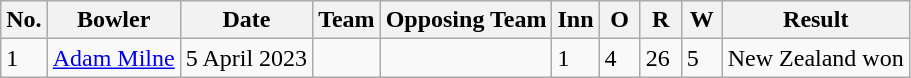<table class="wikitable sortable">
<tr>
<th>No.</th>
<th>Bowler</th>
<th>Date</th>
<th>Team</th>
<th>Opposing Team</th>
<th scope="col" style="width:20px;">Inn</th>
<th scope="col" style="width:20px;">O</th>
<th scope="col" style="width:20px;">R</th>
<th scope="col" style="width:20px;">W</th>
<th>Result</th>
</tr>
<tr>
<td>1</td>
<td><a href='#'>Adam Milne</a></td>
<td>5 April 2023</td>
<td></td>
<td></td>
<td>1</td>
<td>4</td>
<td>26</td>
<td>5</td>
<td>New Zealand won</td>
</tr>
</table>
